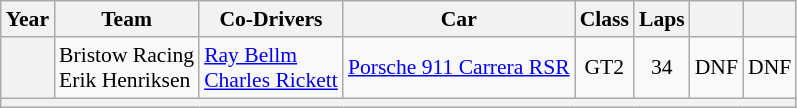<table class="wikitable" style="text-align:center; font-size:90%">
<tr>
<th>Year</th>
<th>Team</th>
<th>Co-Drivers</th>
<th>Car</th>
<th>Class</th>
<th>Laps</th>
<th></th>
<th></th>
</tr>
<tr>
<th></th>
<td align="left"> Bristow Racing<br> Erik Henriksen</td>
<td align="left"> <a href='#'>Ray Bellm</a><br> <a href='#'>Charles Rickett</a></td>
<td align="left"><a href='#'>Porsche 911 Carrera RSR</a></td>
<td>GT2</td>
<td>34</td>
<td>DNF</td>
<td>DNF</td>
</tr>
<tr>
<th colspan="8"></th>
</tr>
</table>
